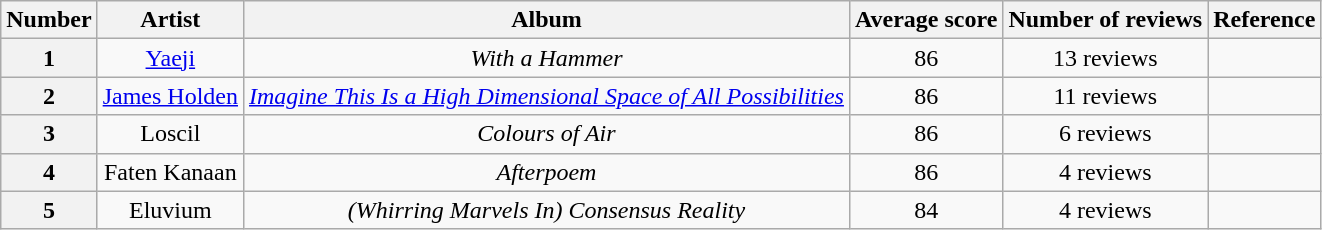<table class="wikitable sortable" style="text-align:center;">
<tr>
<th scope="col">Number</th>
<th scope="col">Artist</th>
<th scope="col">Album</th>
<th scope="col">Average score</th>
<th scope="col">Number of reviews</th>
<th scope="col">Reference</th>
</tr>
<tr>
<th scope="row">1</th>
<td><a href='#'>Yaeji</a></td>
<td><em> With a Hammer</em></td>
<td>86</td>
<td>13 reviews</td>
<td></td>
</tr>
<tr>
<th scope="row">2</th>
<td><a href='#'>James Holden</a></td>
<td><em><a href='#'>Imagine This Is a High Dimensional Space of All Possibilities</a></em></td>
<td>86</td>
<td>11 reviews</td>
<td></td>
</tr>
<tr>
<th scope="row">3</th>
<td>Loscil</td>
<td><em> Colours of Air</em></td>
<td>86</td>
<td>6 reviews</td>
<td></td>
</tr>
<tr>
<th scope="row">4</th>
<td>Faten Kanaan</td>
<td><em>Afterpoem</em></td>
<td>86</td>
<td>4 reviews</td>
<td></td>
</tr>
<tr>
<th scope="row">5</th>
<td>Eluvium</td>
<td><em>(Whirring Marvels In) Consensus Reality</em></td>
<td>84</td>
<td>4 reviews</td>
<td></td>
</tr>
</table>
